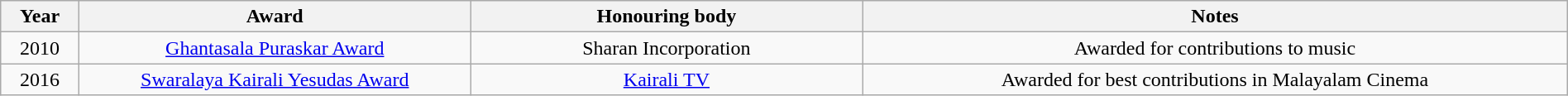<table class="wikitable" style="width:100%;">
<tr>
<th width=5%>Year</th>
<th style="width:25%;">Award</th>
<th style="width:25%;">Honouring body</th>
<th style="width:45%;">Notes</th>
</tr>
<tr>
<td style="text-align:center;">2010</td>
<td style="text-align:center;"><a href='#'>Ghantasala Puraskar Award</a></td>
<td style="text-align:center;">Sharan Incorporation</td>
<td style="text-align:center;">Awarded for contributions to music</td>
</tr>
<tr style="text-align:center;">
<td>2016</td>
<td><a href='#'>Swaralaya Kairali Yesudas Award</a></td>
<td><a href='#'>Kairali TV</a></td>
<td>Awarded for best contributions in Malayalam Cinema</td>
</tr>
</table>
